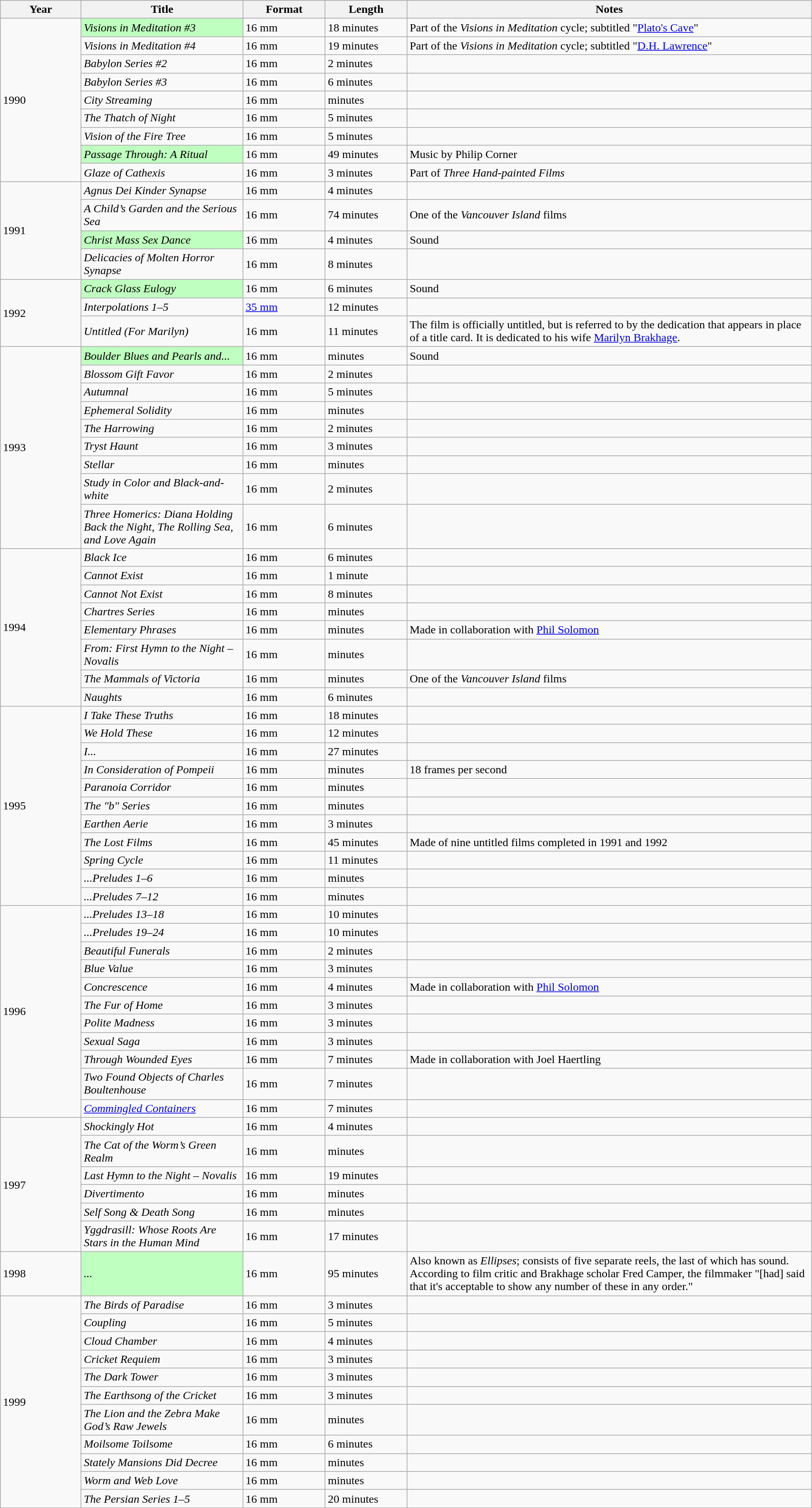<table class="wikitable plainrowheaders" style="width: 90%">
<tr>
<th style="width: 5%;" scope="col">Year</th>
<th style="width: 10%;" scope="col">Title</th>
<th style="width: 5%;" scope="col">Format</th>
<th style="width: 5%;" scope="col">Length</th>
<th style="width: 25%;" scope="col">Notes</th>
</tr>
<tr>
<td scope="row" rowspan="9">1990</td>
<td scope="row" style="background: #bfffbf;"><em>Visions in Meditation #3</em></td>
<td>16 mm</td>
<td>18 minutes</td>
<td>Part of the <em>Visions in Meditation</em> cycle; subtitled "<a href='#'>Plato's Cave</a>"</td>
</tr>
<tr>
<td scope="row"><em>Visions in Meditation #4</em></td>
<td>16 mm</td>
<td>19 minutes</td>
<td>Part of the <em>Visions in Meditation</em> cycle; subtitled "<a href='#'>D.H. Lawrence</a>"</td>
</tr>
<tr>
<td scope="row"><em>Babylon Series #2</em></td>
<td>16 mm</td>
<td>2 minutes</td>
<td></td>
</tr>
<tr>
<td scope="row"><em>Babylon Series #3</em></td>
<td>16 mm</td>
<td>6 minutes</td>
<td></td>
</tr>
<tr>
<td scope="row"><em>City Streaming</em></td>
<td>16 mm</td>
<td> minutes</td>
<td></td>
</tr>
<tr>
<td scope="row"><em>The Thatch of Night</em></td>
<td>16 mm</td>
<td>5 minutes</td>
<td></td>
</tr>
<tr>
<td scope="row"><em>Vision of the Fire Tree</em></td>
<td>16 mm</td>
<td>5 minutes</td>
<td></td>
</tr>
<tr>
<td scope="row" style="background: #bfffbf;"><em>Passage Through: A Ritual</em></td>
<td>16 mm</td>
<td>49 minutes</td>
<td>Music by Philip Corner</td>
</tr>
<tr>
<td scope="row"><em>Glaze of Cathexis</em></td>
<td>16 mm</td>
<td>3 minutes</td>
<td>Part of <em>Three Hand-painted Films</em></td>
</tr>
<tr>
<td scope="row" rowspan="4">1991</td>
<td><em>Agnus Dei Kinder Synapse</em></td>
<td>16 mm</td>
<td>4 minutes</td>
<td></td>
</tr>
<tr>
<td scope="row"><em>A Child’s Garden and the Serious Sea</em></td>
<td>16 mm</td>
<td>74 minutes</td>
<td>One of the <em>Vancouver Island</em> films</td>
</tr>
<tr>
<td scope="row" style="background: #bfffbf;"><em>Christ Mass Sex Dance</em></td>
<td>16 mm</td>
<td>4 minutes</td>
<td>Sound</td>
</tr>
<tr>
<td scope="row"><em>Delicacies of Molten Horror Synapse</em></td>
<td>16 mm</td>
<td>8 minutes</td>
<td></td>
</tr>
<tr>
<td scope="row" rowspan="3">1992</td>
<td scope="row" style="background: #bfffbf;"><em>Crack Glass Eulogy</em></td>
<td>16 mm</td>
<td>6 minutes</td>
<td>Sound</td>
</tr>
<tr>
<td scope="row"><em>Interpolations 1–5</em></td>
<td><a href='#'>35 mm</a></td>
<td>12 minutes</td>
<td></td>
</tr>
<tr>
<td scope="row"><em>Untitled (For Marilyn)</em></td>
<td>16 mm</td>
<td>11 minutes</td>
<td>The film is officially untitled, but is referred to by the dedication that appears in place of a title card. It is dedicated to his wife <a href='#'>Marilyn Brakhage</a>.</td>
</tr>
<tr>
<td scope="row" rowspan="9">1993</td>
<td scope="row" style="background: #bfffbf;"><em>Boulder Blues and Pearls and...</em></td>
<td>16 mm</td>
<td> minutes</td>
<td>Sound</td>
</tr>
<tr>
<td scope="row"><em>Blossom Gift Favor</em></td>
<td>16 mm</td>
<td>2 minutes</td>
<td></td>
</tr>
<tr>
<td scope="row"><em>Autumnal</em></td>
<td>16 mm</td>
<td>5 minutes</td>
<td></td>
</tr>
<tr>
<td scope="row"><em>Ephemeral Solidity</em></td>
<td>16 mm</td>
<td> minutes</td>
<td></td>
</tr>
<tr>
<td scope="row"><em>The Harrowing</em></td>
<td>16 mm</td>
<td>2 minutes</td>
<td></td>
</tr>
<tr>
<td scope="row"><em>Tryst Haunt</em></td>
<td>16 mm</td>
<td>3 minutes</td>
<td></td>
</tr>
<tr>
<td scope="row"><em>Stellar</em></td>
<td>16 mm</td>
<td> minutes</td>
<td></td>
</tr>
<tr>
<td scope="row"><em>Study in Color and Black-and-white</em></td>
<td>16 mm</td>
<td>2 minutes</td>
<td></td>
</tr>
<tr>
<td scope="row"><em>Three Homerics: Diana Holding Back the Night, The Rolling Sea, and Love Again</em></td>
<td>16 mm</td>
<td>6 minutes</td>
<td></td>
</tr>
<tr>
<td scope="row" rowspan="8">1994</td>
<td><em>Black Ice</em></td>
<td>16 mm</td>
<td>6 minutes</td>
<td></td>
</tr>
<tr>
<td scope="row"><em>Cannot Exist</em></td>
<td>16 mm</td>
<td>1 minute</td>
<td></td>
</tr>
<tr>
<td scope="row"><em>Cannot Not Exist</em></td>
<td>16 mm</td>
<td>8 minutes</td>
<td></td>
</tr>
<tr>
<td scope="row"><em>Chartres Series</em></td>
<td>16 mm</td>
<td> minutes</td>
<td></td>
</tr>
<tr>
<td scope="row"><em>Elementary Phrases</em></td>
<td>16 mm</td>
<td> minutes</td>
<td>Made in collaboration with <a href='#'>Phil Solomon</a></td>
</tr>
<tr>
<td scope="row"><em>From: First Hymn to the Night – Novalis</em></td>
<td>16 mm</td>
<td> minutes</td>
<td></td>
</tr>
<tr>
<td scope="row"><em>The Mammals of Victoria</em></td>
<td>16 mm</td>
<td> minutes</td>
<td>One of the <em>Vancouver Island</em> films</td>
</tr>
<tr>
<td scope="row"><em>Naughts</em></td>
<td>16 mm</td>
<td>6 minutes</td>
<td></td>
</tr>
<tr>
<td scope="row" rowspan="11">1995</td>
<td><em>I Take These Truths</em></td>
<td>16 mm</td>
<td>18 minutes</td>
<td></td>
</tr>
<tr>
<td scope="row"><em>We Hold These</em></td>
<td>16 mm</td>
<td>12 minutes</td>
<td></td>
</tr>
<tr>
<td scope="row"><em>I...</em></td>
<td>16 mm</td>
<td>27 minutes</td>
<td></td>
</tr>
<tr>
<td scope="row"><em>In Consideration of Pompeii</em></td>
<td>16 mm</td>
<td> minutes</td>
<td>18 frames per second</td>
</tr>
<tr>
<td scope="row"><em>Paranoia Corridor</em></td>
<td>16 mm</td>
<td> minutes</td>
<td></td>
</tr>
<tr>
<td scope="row"><em>The "b" Series</em></td>
<td>16 mm</td>
<td> minutes</td>
<td></td>
</tr>
<tr>
<td scope="row"><em>Earthen Aerie</em></td>
<td>16 mm</td>
<td>3 minutes</td>
<td></td>
</tr>
<tr>
<td scope="row"><em>The Lost Films</em></td>
<td>16 mm</td>
<td>45 minutes</td>
<td>Made of nine untitled films completed in 1991 and 1992</td>
</tr>
<tr>
<td scope="row"><em>Spring Cycle</em></td>
<td>16 mm</td>
<td>11 minutes</td>
<td></td>
</tr>
<tr>
<td scope="row"><em>...Preludes 1–6</em></td>
<td>16 mm</td>
<td> minutes</td>
<td></td>
</tr>
<tr>
<td scope="row"><em>...Preludes 7–12</em></td>
<td>16 mm</td>
<td> minutes</td>
<td></td>
</tr>
<tr>
<td scope="row" rowspan="11">1996</td>
<td><em>...Preludes 13–18</em></td>
<td>16 mm</td>
<td>10 minutes</td>
<td></td>
</tr>
<tr>
<td scope="row"><em>...Preludes 19–24</em></td>
<td>16 mm</td>
<td>10 minutes</td>
<td></td>
</tr>
<tr>
<td scope="row"><em>Beautiful Funerals</em></td>
<td>16 mm</td>
<td>2 minutes</td>
<td></td>
</tr>
<tr>
<td scope="row"><em>Blue Value</em></td>
<td>16 mm</td>
<td>3 minutes</td>
<td></td>
</tr>
<tr>
<td scope="row"><em>Concrescence</em></td>
<td>16 mm</td>
<td>4 minutes</td>
<td>Made in collaboration with <a href='#'>Phil Solomon</a></td>
</tr>
<tr>
<td scope="row"><em>The Fur of Home</em></td>
<td>16 mm</td>
<td>3 minutes</td>
<td></td>
</tr>
<tr>
<td scope="row"><em>Polite Madness</em></td>
<td>16 mm</td>
<td>3 minutes</td>
<td></td>
</tr>
<tr>
<td scope="row"><em>Sexual Saga</em></td>
<td>16 mm</td>
<td>3 minutes</td>
<td></td>
</tr>
<tr>
<td scope="row"><em>Through Wounded Eyes</em></td>
<td>16 mm</td>
<td>7 minutes</td>
<td>Made in collaboration with Joel Haertling</td>
</tr>
<tr>
<td scope="row"><em>Two Found Objects of Charles Boultenhouse</em></td>
<td>16 mm</td>
<td>7 minutes</td>
<td></td>
</tr>
<tr>
<td scope="row"><em><a href='#'>Commingled Containers</a></em></td>
<td>16 mm</td>
<td>7 minutes</td>
<td></td>
</tr>
<tr>
<td scope="row" rowspan="6">1997</td>
<td><em>Shockingly Hot</em></td>
<td>16 mm</td>
<td>4 minutes</td>
<td></td>
</tr>
<tr>
<td scope="row"><em>The Cat of the Worm’s Green Realm</em></td>
<td>16 mm</td>
<td> minutes</td>
<td></td>
</tr>
<tr>
<td scope="row"><em>Last Hymn to the Night – Novalis</em></td>
<td>16 mm</td>
<td>19 minutes</td>
<td></td>
</tr>
<tr>
<td scope="row"><em>Divertimento</em></td>
<td>16 mm</td>
<td> minutes</td>
<td></td>
</tr>
<tr>
<td scope="row"><em>Self Song & Death Song</em></td>
<td>16 mm</td>
<td> minutes</td>
<td></td>
</tr>
<tr>
<td scope="row"><em>Yggdrasill: Whose Roots Are Stars in the Human Mind</em></td>
<td>16 mm</td>
<td>17 minutes</td>
<td></td>
</tr>
<tr>
<td scope="row">1998</td>
<td scope="row" style="background: #bfffbf;"><em>...</em></td>
<td>16 mm</td>
<td>95 minutes</td>
<td>Also known as <em>Ellipses</em>; consists of five separate reels, the last of which has sound. According to film critic and Brakhage scholar Fred Camper, the filmmaker "[had] said that it's acceptable to show any number of these in any order."</td>
</tr>
<tr>
<td scope="row" rowspan="11">1999</td>
<td><em>The Birds of Paradise</em></td>
<td>16 mm</td>
<td>3 minutes</td>
<td></td>
</tr>
<tr>
<td scope="row"><em>Coupling</em></td>
<td>16 mm</td>
<td>5 minutes</td>
<td></td>
</tr>
<tr>
<td scope="row"><em>Cloud Chamber</em></td>
<td>16 mm</td>
<td>4 minutes</td>
<td></td>
</tr>
<tr>
<td scope="row"><em>Cricket Requiem</em></td>
<td>16 mm</td>
<td>3 minutes</td>
<td></td>
</tr>
<tr>
<td scope="row"><em>The Dark Tower</em></td>
<td>16 mm</td>
<td>3 minutes</td>
<td></td>
</tr>
<tr>
<td scope="row"><em>The Earthsong of the Cricket</em></td>
<td>16 mm</td>
<td>3 minutes</td>
<td></td>
</tr>
<tr>
<td scope="row"><em>The Lion and the Zebra Make God’s Raw Jewels</em></td>
<td>16 mm</td>
<td> minutes</td>
<td></td>
</tr>
<tr>
<td scope="row"><em>Moilsome Toilsome</em></td>
<td>16 mm</td>
<td>6 minutes</td>
<td></td>
</tr>
<tr>
<td scope="row"><em>Stately Mansions Did Decree</em></td>
<td>16 mm</td>
<td> minutes</td>
<td></td>
</tr>
<tr>
<td scope="row"><em>Worm and Web Love</em></td>
<td>16 mm</td>
<td> minutes</td>
<td></td>
</tr>
<tr>
<td scope="row"><em>The Persian Series 1–5</em></td>
<td>16 mm</td>
<td>20 minutes</td>
<td></td>
</tr>
<tr>
</tr>
</table>
